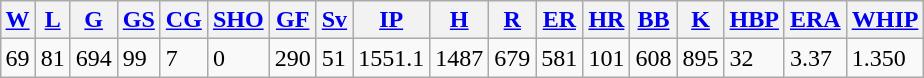<table class="wikitable" style="margin:1em auto;">
<tr>
<th><a href='#'>W</a></th>
<th><a href='#'>L</a></th>
<th><a href='#'>G</a></th>
<th><a href='#'>GS</a></th>
<th><a href='#'>CG</a></th>
<th><a href='#'>SHO</a></th>
<th><a href='#'>GF</a></th>
<th><a href='#'>Sv</a></th>
<th><a href='#'>IP</a></th>
<th><a href='#'>H</a></th>
<th><a href='#'>R</a></th>
<th><a href='#'>ER</a></th>
<th><a href='#'>HR</a></th>
<th><a href='#'>BB</a></th>
<th><a href='#'>K</a></th>
<th><a href='#'>HBP</a></th>
<th><a href='#'>ERA</a></th>
<th><a href='#'>WHIP</a></th>
</tr>
<tr>
<td>69</td>
<td>81</td>
<td>694</td>
<td>99</td>
<td>7</td>
<td>0</td>
<td>290</td>
<td>51</td>
<td>1551.1</td>
<td>1487</td>
<td>679</td>
<td>581</td>
<td>101</td>
<td>608</td>
<td>895</td>
<td>32</td>
<td>3.37</td>
<td>1.350</td>
</tr>
</table>
